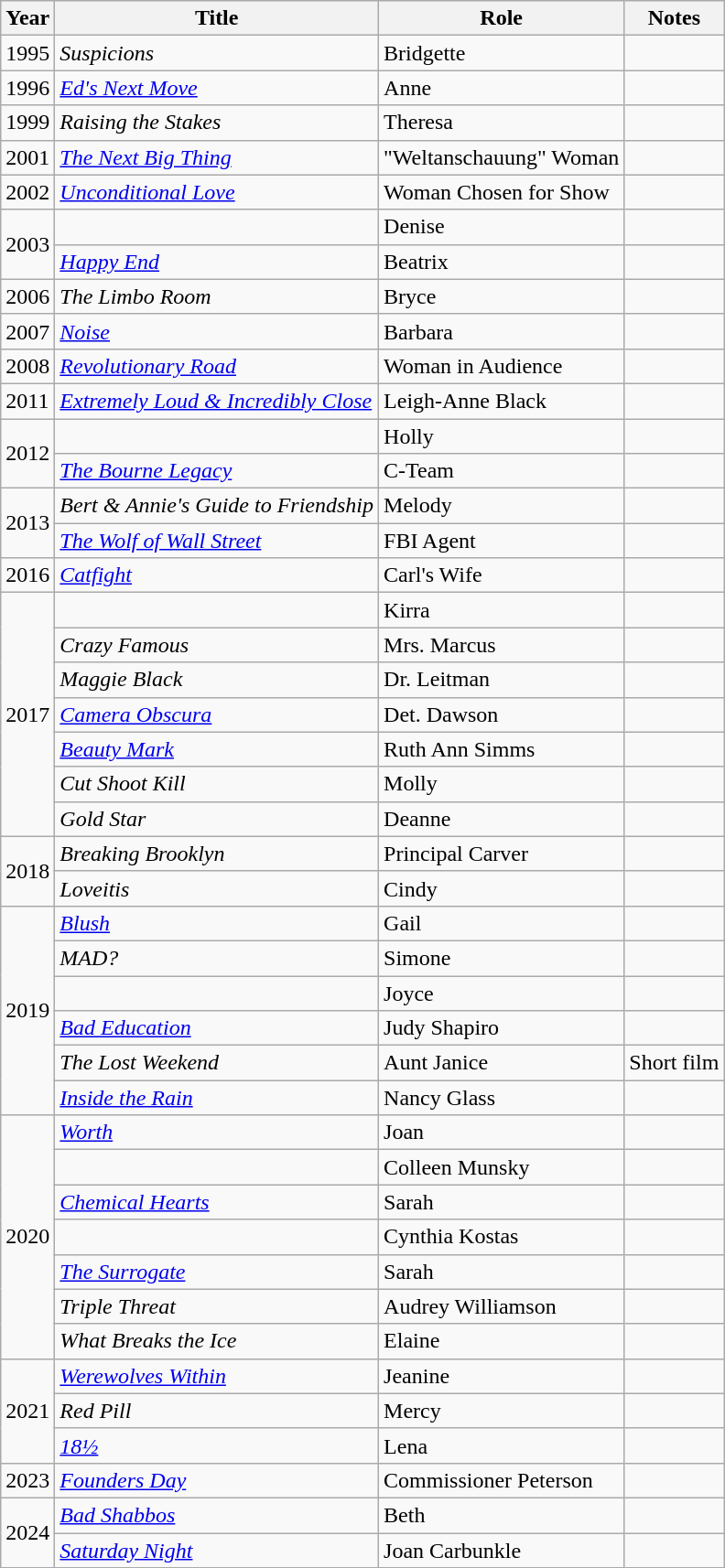<table class="wikitable sortable">
<tr>
<th>Year</th>
<th>Title</th>
<th>Role</th>
<th class="unsortable">Notes</th>
</tr>
<tr>
<td>1995</td>
<td><em>Suspicions</em></td>
<td>Bridgette</td>
<td></td>
</tr>
<tr>
<td>1996</td>
<td><em><a href='#'>Ed's Next Move</a></em></td>
<td>Anne</td>
<td></td>
</tr>
<tr>
<td>1999</td>
<td><em>Raising the Stakes</em></td>
<td>Theresa</td>
<td></td>
</tr>
<tr>
<td>2001</td>
<td><em><a href='#'>The Next Big Thing</a></em></td>
<td>"Weltanschauung" Woman</td>
<td></td>
</tr>
<tr>
<td>2002</td>
<td><em><a href='#'>Unconditional Love</a></em></td>
<td>Woman Chosen for Show</td>
<td></td>
</tr>
<tr>
<td rowspan=2>2003</td>
<td><em></em></td>
<td>Denise</td>
<td></td>
</tr>
<tr>
<td><em><a href='#'>Happy End</a></em></td>
<td>Beatrix</td>
<td></td>
</tr>
<tr>
<td>2006</td>
<td><em>The Limbo Room</em></td>
<td>Bryce</td>
<td></td>
</tr>
<tr>
<td>2007</td>
<td><em><a href='#'>Noise</a></em></td>
<td>Barbara</td>
<td></td>
</tr>
<tr>
<td>2008</td>
<td><em><a href='#'>Revolutionary Road</a></em></td>
<td>Woman in Audience</td>
<td></td>
</tr>
<tr>
<td>2011</td>
<td><em><a href='#'>Extremely Loud & Incredibly Close</a></em></td>
<td>Leigh-Anne Black</td>
<td></td>
</tr>
<tr>
<td rowspan=2>2012</td>
<td><em></em></td>
<td>Holly</td>
<td></td>
</tr>
<tr>
<td><em><a href='#'>The Bourne Legacy</a></em></td>
<td>C-Team</td>
<td></td>
</tr>
<tr>
<td rowspan=2>2013</td>
<td><em>Bert & Annie's Guide to Friendship</em></td>
<td>Melody</td>
<td></td>
</tr>
<tr>
<td><em><a href='#'>The Wolf of Wall Street</a></em></td>
<td>FBI Agent</td>
<td></td>
</tr>
<tr>
<td>2016</td>
<td><em><a href='#'>Catfight</a></em></td>
<td>Carl's Wife</td>
<td></td>
</tr>
<tr>
<td rowspan="7">2017</td>
<td><em></em></td>
<td>Kirra</td>
<td></td>
</tr>
<tr>
<td><em>Crazy Famous</em></td>
<td>Mrs. Marcus</td>
<td></td>
</tr>
<tr>
<td><em>Maggie Black</em></td>
<td>Dr. Leitman</td>
<td></td>
</tr>
<tr>
<td><em><a href='#'>Camera Obscura</a></em></td>
<td>Det. Dawson</td>
<td></td>
</tr>
<tr>
<td><em><a href='#'>Beauty Mark</a></em></td>
<td>Ruth Ann Simms</td>
<td></td>
</tr>
<tr>
<td><em>Cut Shoot Kill</em></td>
<td>Molly</td>
<td></td>
</tr>
<tr>
<td><em>Gold Star</em></td>
<td>Deanne</td>
<td></td>
</tr>
<tr>
<td rowspan="2">2018</td>
<td><em>Breaking Brooklyn</em></td>
<td>Principal Carver</td>
<td></td>
</tr>
<tr>
<td><em>Loveitis</em></td>
<td>Cindy</td>
<td></td>
</tr>
<tr>
<td rowspan="6">2019</td>
<td><em><a href='#'>Blush</a></em></td>
<td>Gail</td>
<td></td>
</tr>
<tr>
<td><em>MAD?</em></td>
<td>Simone</td>
<td></td>
</tr>
<tr>
<td><em></em></td>
<td>Joyce</td>
<td></td>
</tr>
<tr>
<td><em><a href='#'>Bad Education</a></em></td>
<td>Judy Shapiro</td>
<td></td>
</tr>
<tr>
<td><em>The Lost Weekend</em></td>
<td>Aunt Janice</td>
<td>Short film </td>
</tr>
<tr>
<td><em><a href='#'>Inside the Rain</a></em></td>
<td>Nancy Glass</td>
<td></td>
</tr>
<tr>
<td rowspan="7">2020</td>
<td><em><a href='#'>Worth</a></em></td>
<td>Joan</td>
<td></td>
</tr>
<tr>
<td><em></em></td>
<td>Colleen Munsky</td>
<td></td>
</tr>
<tr>
<td><em><a href='#'>Chemical Hearts</a></em></td>
<td>Sarah</td>
<td></td>
</tr>
<tr>
<td><em></em></td>
<td>Cynthia Kostas</td>
<td></td>
</tr>
<tr>
<td><em><a href='#'>The Surrogate</a></em></td>
<td>Sarah</td>
<td></td>
</tr>
<tr>
<td><em>Triple Threat</em></td>
<td>Audrey Williamson</td>
<td></td>
</tr>
<tr>
<td><em>What Breaks the Ice</em></td>
<td>Elaine</td>
<td></td>
</tr>
<tr>
<td rowspan="3">2021</td>
<td><em><a href='#'>Werewolves Within</a></em></td>
<td>Jeanine</td>
<td></td>
</tr>
<tr>
<td><em>Red Pill</em></td>
<td>Mercy</td>
<td></td>
</tr>
<tr>
<td><em><a href='#'>18½</a></em></td>
<td>Lena</td>
<td></td>
</tr>
<tr>
<td>2023</td>
<td><em><a href='#'>Founders Day</a></em></td>
<td>Commissioner Peterson</td>
<td></td>
</tr>
<tr>
<td rowspan="2">2024</td>
<td><em><a href='#'>Bad Shabbos</a></em></td>
<td>Beth</td>
<td></td>
</tr>
<tr>
<td><em><a href='#'>Saturday Night</a></em></td>
<td>Joan Carbunkle</td>
<td></td>
</tr>
</table>
